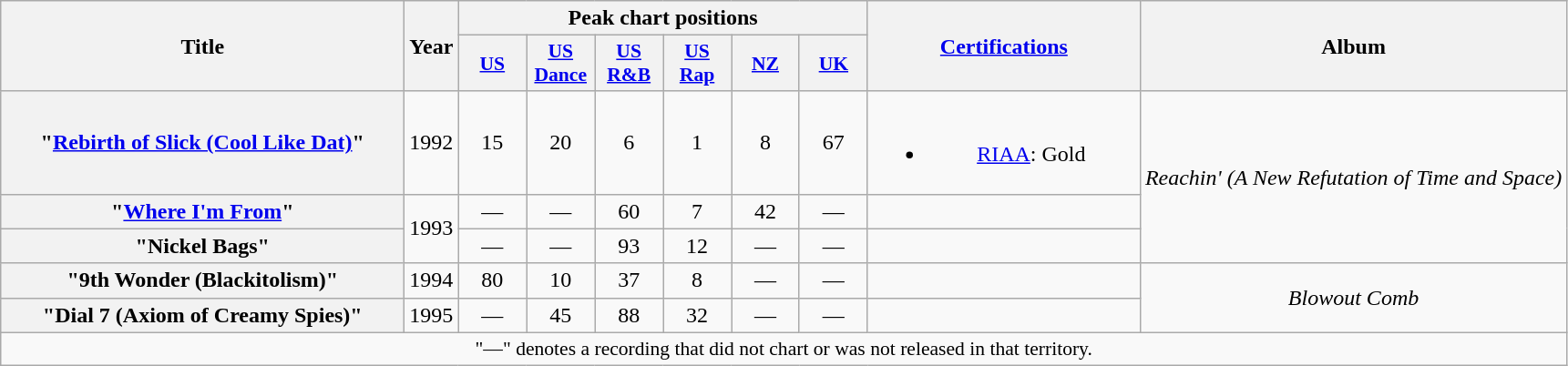<table class="wikitable plainrowheaders" style="text-align:center;" border="1">
<tr>
<th scope="col" rowspan="2" style="width:18em;">Title</th>
<th scope="col" rowspan="2">Year</th>
<th scope="col" colspan="6">Peak chart positions</th>
<th scope="col" rowspan="2" style="width:12em;"><a href='#'>Certifications</a></th>
<th scope="col" rowspan="2">Album</th>
</tr>
<tr>
<th scope="col" style="width:3em;font-size:90%;"><a href='#'>US</a><br></th>
<th scope="col" style="width:3em;font-size:90%;"><a href='#'>US Dance</a><br></th>
<th scope="col" style="width:3em;font-size:90%;"><a href='#'>US R&B</a><br></th>
<th scope="col" style="width:3em;font-size:90%;"><a href='#'>US Rap</a><br></th>
<th scope="col" style="width:3em;font-size:90%;"><a href='#'>NZ</a><br></th>
<th scope="col" style="width:3em;font-size:90%;"><a href='#'>UK</a><br></th>
</tr>
<tr>
<th scope="row">"<a href='#'>Rebirth of Slick (Cool Like Dat)</a>"</th>
<td>1992</td>
<td style="text-align:center;">15</td>
<td style="text-align:center;">20</td>
<td style="text-align:center;">6</td>
<td style="text-align:center;">1</td>
<td style="text-align:center;">8</td>
<td style="text-align:center;">67</td>
<td><br><ul><li><a href='#'>RIAA</a>: Gold</li></ul></td>
<td align="center" rowspan="3"><em>Reachin' (A New Refutation of Time and Space)</em></td>
</tr>
<tr>
<th scope="row">"<a href='#'>Where I'm From</a>"</th>
<td rowspan="2">1993</td>
<td style="text-align:center;">—</td>
<td style="text-align:center;">—</td>
<td style="text-align:center;">60</td>
<td style="text-align:center;">7</td>
<td style="text-align:center;">42</td>
<td style="text-align:center;">—</td>
<td></td>
</tr>
<tr>
<th scope="row">"Nickel Bags"</th>
<td style="text-align:center;">—</td>
<td style="text-align:center;">—</td>
<td style="text-align:center;">93</td>
<td style="text-align:center;">12</td>
<td style="text-align:center;">—</td>
<td style="text-align:center;">—</td>
<td></td>
</tr>
<tr>
<th scope="row">"9th Wonder (Blackitolism)"</th>
<td>1994</td>
<td style="text-align:center;">80</td>
<td style="text-align:center;">10</td>
<td style="text-align:center;">37</td>
<td style="text-align:center;">8</td>
<td style="text-align:center;">—</td>
<td style="text-align:center;">—</td>
<td></td>
<td align="center" rowspan="2"><em>Blowout Comb</em></td>
</tr>
<tr>
<th scope="row">"Dial 7 (Axiom of Creamy Spies)"</th>
<td>1995</td>
<td style="text-align:center;">—</td>
<td style="text-align:center;">45</td>
<td style="text-align:center;">88</td>
<td style="text-align:center;">32</td>
<td style="text-align:center;">—</td>
<td style="text-align:center;">—</td>
<td></td>
</tr>
<tr>
<td colspan="10" style="font-size:90%">"—" denotes a recording that did not chart or was not released in that territory.</td>
</tr>
</table>
